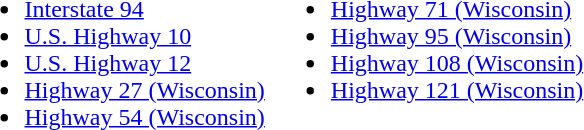<table>
<tr valign=top>
<td><br><ul><li> <a href='#'>Interstate 94</a></li><li> <a href='#'>U.S. Highway 10</a></li><li> <a href='#'>U.S. Highway 12</a></li><li> <a href='#'>Highway 27 (Wisconsin)</a></li><li> <a href='#'>Highway 54 (Wisconsin)</a></li></ul></td>
<td><br><ul><li> <a href='#'>Highway 71 (Wisconsin)</a></li><li> <a href='#'>Highway 95 (Wisconsin)</a></li><li> <a href='#'>Highway 108 (Wisconsin)</a></li><li> <a href='#'>Highway 121 (Wisconsin)</a></li></ul></td>
</tr>
</table>
